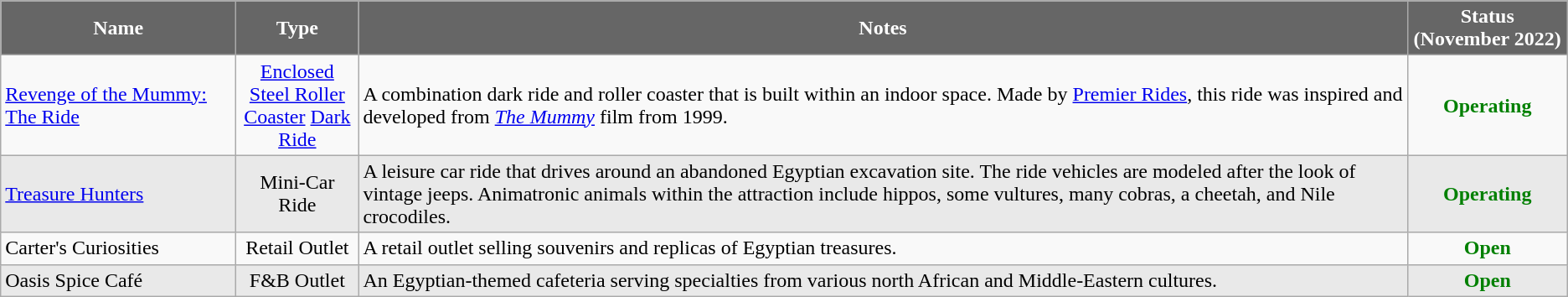<table class=wikitable>
<tr>
<th scope="col" style="background:#666; color:#fff; width:180px;">Name</th>
<th scope="col" style="background:#666; color:#fff; width:90px;">Type</th>
<th style="background:#666; color:#fff;" scope="col">Notes</th>
<th scope="col" style="background:#666; color:#fff; width:120px;">Status<br>(November 2022)</th>
</tr>
<tr>
<td><a href='#'>Revenge of the Mummy: The Ride</a></td>
<td align=center><a href='#'>Enclosed</a> <a href='#'>Steel Roller Coaster</a> <a href='#'>Dark Ride</a></td>
<td>A combination dark ride and roller coaster that is built within an indoor space. Made by <a href='#'>Premier Rides</a>, this ride was inspired and developed from <em><a href='#'>The Mummy</a></em> film from 1999.</td>
<td style="color:green;" align=center><strong>Operating</strong></td>
</tr>
<tr style="background:#e9e9e9;">
<td><a href='#'>Treasure Hunters</a></td>
<td align=center>Mini-Car Ride</td>
<td>A leisure car ride that drives around an abandoned Egyptian excavation site. The ride vehicles are modeled after the look of vintage jeeps. Animatronic animals within the attraction include hippos, some vultures, many cobras, a cheetah, and Nile crocodiles.</td>
<td style="color:green;" align=center><strong>Operating</strong></td>
</tr>
<tr>
<td>Carter's Curiosities</td>
<td align=center>Retail Outlet</td>
<td>A retail outlet selling souvenirs and replicas of Egyptian treasures.</td>
<td style="color:green;" align=center><strong>Open</strong></td>
</tr>
<tr style="background:#e9e9e9;">
<td>Oasis Spice Café</td>
<td align=center><abbr>F&B</abbr> Outlet</td>
<td>An Egyptian-themed cafeteria serving specialties from various north African and Middle-Eastern cultures.</td>
<td style="color:green;" align=center><strong>Open</strong></td>
</tr>
</table>
